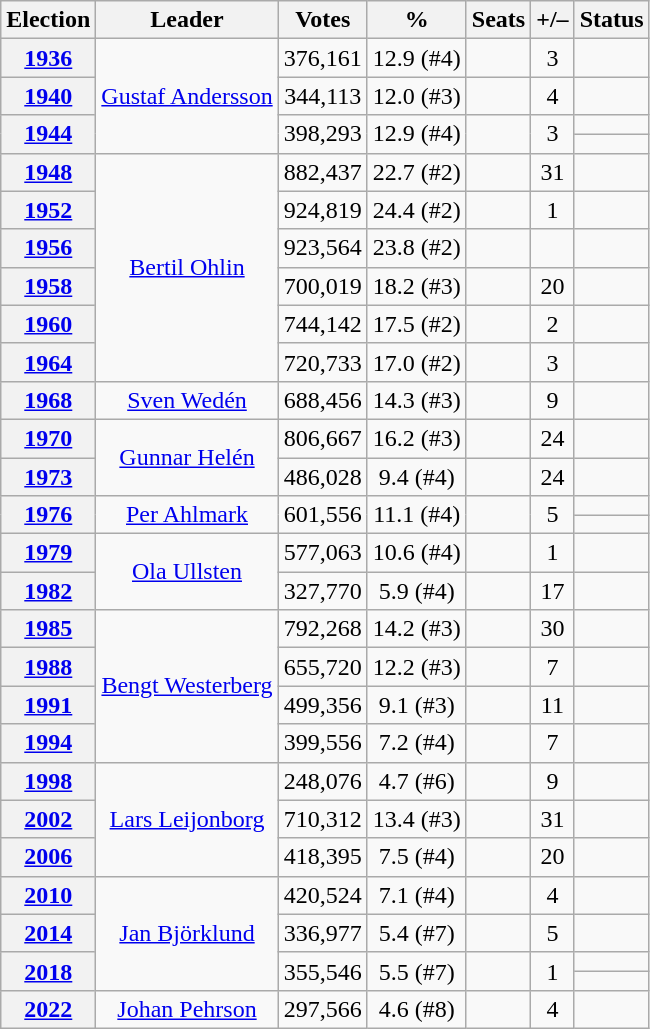<table class="wikitable" style="text-align:center;">
<tr>
<th>Election</th>
<th>Leader</th>
<th>Votes</th>
<th>%</th>
<th>Seats</th>
<th>+/–</th>
<th>Status</th>
</tr>
<tr>
<th><a href='#'>1936</a></th>
<td rowspan=4><a href='#'>Gustaf Andersson</a></td>
<td>376,161</td>
<td>12.9 (#4)</td>
<td></td>
<td> 3</td>
<td></td>
</tr>
<tr>
<th><a href='#'>1940</a></th>
<td>344,113</td>
<td>12.0 (#3)</td>
<td></td>
<td> 4</td>
<td></td>
</tr>
<tr>
<th rowspan=2><a href='#'>1944</a></th>
<td rowspan=2>398,293</td>
<td rowspan=2>12.9 (#4)</td>
<td rowspan=2></td>
<td rowspan=2> 3</td>
<td> </td>
</tr>
<tr>
<td> </td>
</tr>
<tr>
<th><a href='#'>1948</a></th>
<td rowspan=6><a href='#'>Bertil Ohlin</a></td>
<td>882,437</td>
<td>22.7 (#2)</td>
<td></td>
<td> 31</td>
<td></td>
</tr>
<tr>
<th><a href='#'>1952</a></th>
<td>924,819</td>
<td>24.4 (#2)</td>
<td></td>
<td> 1</td>
<td></td>
</tr>
<tr>
<th><a href='#'>1956</a></th>
<td>923,564</td>
<td>23.8 (#2)</td>
<td></td>
<td></td>
<td></td>
</tr>
<tr>
<th><a href='#'>1958</a></th>
<td>700,019</td>
<td>18.2 (#3)</td>
<td></td>
<td> 20</td>
<td></td>
</tr>
<tr>
<th><a href='#'>1960</a></th>
<td>744,142</td>
<td>17.5 (#2)</td>
<td></td>
<td> 2</td>
<td></td>
</tr>
<tr>
<th><a href='#'>1964</a></th>
<td>720,733</td>
<td>17.0 (#2)</td>
<td></td>
<td> 3</td>
<td></td>
</tr>
<tr>
<th><a href='#'>1968</a></th>
<td><a href='#'>Sven Wedén</a></td>
<td>688,456</td>
<td>14.3 (#3)</td>
<td></td>
<td> 9</td>
<td></td>
</tr>
<tr>
<th><a href='#'>1970</a></th>
<td rowspan=2><a href='#'>Gunnar Helén</a></td>
<td>806,667</td>
<td>16.2 (#3)</td>
<td></td>
<td> 24</td>
<td></td>
</tr>
<tr>
<th><a href='#'>1973</a></th>
<td>486,028</td>
<td>9.4 (#4)</td>
<td></td>
<td> 24</td>
<td></td>
</tr>
<tr>
<th rowspan=2><a href='#'>1976</a></th>
<td rowspan=2><a href='#'>Per Ahlmark</a></td>
<td rowspan=2>601,556</td>
<td rowspan=2>11.1 (#4)</td>
<td rowspan=2></td>
<td rowspan=2> 5</td>
<td> </td>
</tr>
<tr>
<td> </td>
</tr>
<tr>
<th><a href='#'>1979</a></th>
<td rowspan=2><a href='#'>Ola Ullsten</a></td>
<td>577,063</td>
<td>10.6 (#4)</td>
<td></td>
<td> 1</td>
<td></td>
</tr>
<tr>
<th><a href='#'>1982</a></th>
<td>327,770</td>
<td>5.9 (#4)</td>
<td></td>
<td> 17</td>
<td></td>
</tr>
<tr>
<th><a href='#'>1985</a></th>
<td rowspan=4><a href='#'>Bengt Westerberg</a></td>
<td>792,268</td>
<td>14.2 (#3)</td>
<td></td>
<td> 30</td>
<td></td>
</tr>
<tr>
<th><a href='#'>1988</a></th>
<td>655,720</td>
<td>12.2 (#3)</td>
<td></td>
<td> 7</td>
<td></td>
</tr>
<tr>
<th><a href='#'>1991</a></th>
<td>499,356</td>
<td>9.1 (#3)</td>
<td></td>
<td> 11</td>
<td></td>
</tr>
<tr>
<th><a href='#'>1994</a></th>
<td>399,556</td>
<td>7.2 (#4)</td>
<td></td>
<td> 7</td>
<td></td>
</tr>
<tr>
<th><a href='#'>1998</a></th>
<td rowspan=3><a href='#'>Lars Leijonborg</a></td>
<td>248,076</td>
<td>4.7 (#6)</td>
<td></td>
<td> 9</td>
<td></td>
</tr>
<tr>
<th><a href='#'>2002</a></th>
<td>710,312</td>
<td>13.4 (#3)</td>
<td></td>
<td> 31</td>
<td></td>
</tr>
<tr>
<th><a href='#'>2006</a></th>
<td>418,395</td>
<td>7.5 (#4)</td>
<td></td>
<td> 20</td>
<td></td>
</tr>
<tr>
<th><a href='#'>2010</a></th>
<td rowspan=4><a href='#'>Jan Björklund</a></td>
<td>420,524</td>
<td>7.1 (#4)</td>
<td></td>
<td> 4</td>
<td></td>
</tr>
<tr>
<th><a href='#'>2014</a></th>
<td>336,977</td>
<td>5.4 (#7)</td>
<td></td>
<td> 5</td>
<td></td>
</tr>
<tr>
<th rowspan=2><a href='#'>2018</a></th>
<td rowspan=2>355,546</td>
<td rowspan=2>5.5 (#7)</td>
<td rowspan=2></td>
<td rowspan=2> 1</td>
<td></td>
</tr>
<tr>
<td></td>
</tr>
<tr>
<th><a href='#'>2022</a></th>
<td><a href='#'>Johan Pehrson</a></td>
<td>297,566</td>
<td>4.6 (#8)</td>
<td></td>
<td> 4</td>
<td></td>
</tr>
</table>
